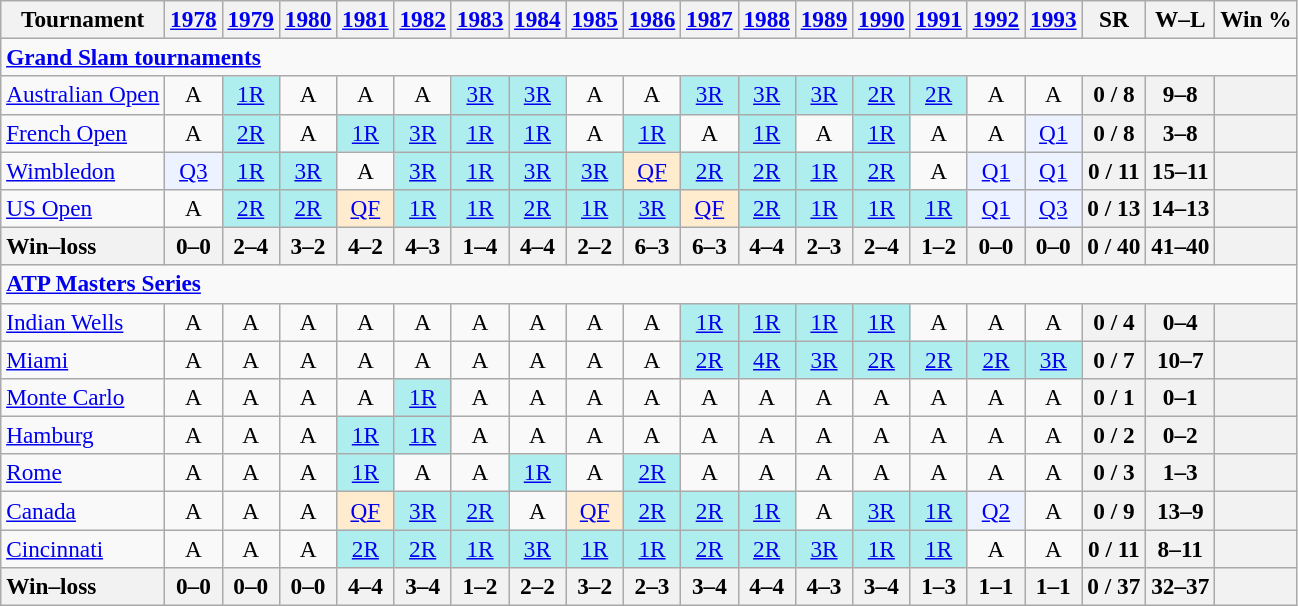<table class=wikitable style=text-align:center;font-size:97%>
<tr>
<th>Tournament</th>
<th><a href='#'>1978</a></th>
<th><a href='#'>1979</a></th>
<th><a href='#'>1980</a></th>
<th><a href='#'>1981</a></th>
<th><a href='#'>1982</a></th>
<th><a href='#'>1983</a></th>
<th><a href='#'>1984</a></th>
<th><a href='#'>1985</a></th>
<th><a href='#'>1986</a></th>
<th><a href='#'>1987</a></th>
<th><a href='#'>1988</a></th>
<th><a href='#'>1989</a></th>
<th><a href='#'>1990</a></th>
<th><a href='#'>1991</a></th>
<th><a href='#'>1992</a></th>
<th><a href='#'>1993</a></th>
<th>SR</th>
<th>W–L</th>
<th>Win %</th>
</tr>
<tr>
<td colspan=23 align=left><strong><a href='#'>Grand Slam tournaments</a></strong></td>
</tr>
<tr>
<td align=left><a href='#'>Australian Open</a></td>
<td>A</td>
<td bgcolor=afeeee><a href='#'>1R</a></td>
<td>A</td>
<td>A</td>
<td>A</td>
<td bgcolor=afeeee><a href='#'>3R</a></td>
<td bgcolor=afeeee><a href='#'>3R</a></td>
<td>A</td>
<td>A</td>
<td bgcolor=afeeee><a href='#'>3R</a></td>
<td bgcolor=afeeee><a href='#'>3R</a></td>
<td bgcolor=afeeee><a href='#'>3R</a></td>
<td bgcolor=afeeee><a href='#'>2R</a></td>
<td bgcolor=afeeee><a href='#'>2R</a></td>
<td>A</td>
<td>A</td>
<th>0 / 8</th>
<th>9–8</th>
<th></th>
</tr>
<tr>
<td align=left><a href='#'>French Open</a></td>
<td>A</td>
<td bgcolor=afeeee><a href='#'>2R</a></td>
<td>A</td>
<td bgcolor=afeeee><a href='#'>1R</a></td>
<td bgcolor=afeeee><a href='#'>3R</a></td>
<td bgcolor=afeeee><a href='#'>1R</a></td>
<td bgcolor=afeeee><a href='#'>1R</a></td>
<td>A</td>
<td bgcolor=afeeee><a href='#'>1R</a></td>
<td>A</td>
<td bgcolor=afeeee><a href='#'>1R</a></td>
<td>A</td>
<td bgcolor=afeeee><a href='#'>1R</a></td>
<td>A</td>
<td>A</td>
<td bgcolor=ecf2ff><a href='#'>Q1</a></td>
<th>0 / 8</th>
<th>3–8</th>
<th></th>
</tr>
<tr>
<td align=left><a href='#'>Wimbledon</a></td>
<td bgcolor=ecf2ff><a href='#'>Q3</a></td>
<td bgcolor=afeeee><a href='#'>1R</a></td>
<td bgcolor=afeeee><a href='#'>3R</a></td>
<td>A</td>
<td bgcolor=afeeee><a href='#'>3R</a></td>
<td bgcolor=afeeee><a href='#'>1R</a></td>
<td bgcolor=afeeee><a href='#'>3R</a></td>
<td bgcolor=afeeee><a href='#'>3R</a></td>
<td bgcolor=ffebcd><a href='#'>QF</a></td>
<td bgcolor=afeeee><a href='#'>2R</a></td>
<td bgcolor=afeeee><a href='#'>2R</a></td>
<td bgcolor=afeeee><a href='#'>1R</a></td>
<td bgcolor=afeeee><a href='#'>2R</a></td>
<td>A</td>
<td bgcolor=ecf2ff><a href='#'>Q1</a></td>
<td bgcolor=ecf2ff><a href='#'>Q1</a></td>
<th>0 / 11</th>
<th>15–11</th>
<th></th>
</tr>
<tr>
<td align=left><a href='#'>US Open</a></td>
<td>A</td>
<td bgcolor=afeeee><a href='#'>2R</a></td>
<td bgcolor=afeeee><a href='#'>2R</a></td>
<td bgcolor=ffebcd><a href='#'>QF</a></td>
<td bgcolor=afeeee><a href='#'>1R</a></td>
<td bgcolor=afeeee><a href='#'>1R</a></td>
<td bgcolor=afeeee><a href='#'>2R</a></td>
<td bgcolor=afeeee><a href='#'>1R</a></td>
<td bgcolor=afeeee><a href='#'>3R</a></td>
<td bgcolor=ffebcd><a href='#'>QF</a></td>
<td bgcolor=afeeee><a href='#'>2R</a></td>
<td bgcolor=afeeee><a href='#'>1R</a></td>
<td bgcolor=afeeee><a href='#'>1R</a></td>
<td bgcolor=afeeee><a href='#'>1R</a></td>
<td bgcolor=ecf2ff><a href='#'>Q1</a></td>
<td bgcolor=ecf2ff><a href='#'>Q3</a></td>
<th>0 / 13</th>
<th>14–13</th>
<th></th>
</tr>
<tr>
<th style=text-align:left>Win–loss</th>
<th>0–0</th>
<th>2–4</th>
<th>3–2</th>
<th>4–2</th>
<th>4–3</th>
<th>1–4</th>
<th>4–4</th>
<th>2–2</th>
<th>6–3</th>
<th>6–3</th>
<th>4–4</th>
<th>2–3</th>
<th>2–4</th>
<th>1–2</th>
<th>0–0</th>
<th>0–0</th>
<th>0 / 40</th>
<th>41–40</th>
<th></th>
</tr>
<tr>
<td colspan=23 align=left><strong><a href='#'>ATP Masters Series</a></strong></td>
</tr>
<tr>
<td align=left><a href='#'>Indian Wells</a></td>
<td>A</td>
<td>A</td>
<td>A</td>
<td>A</td>
<td>A</td>
<td>A</td>
<td>A</td>
<td>A</td>
<td>A</td>
<td bgcolor=afeeee><a href='#'>1R</a></td>
<td bgcolor=afeeee><a href='#'>1R</a></td>
<td bgcolor=afeeee><a href='#'>1R</a></td>
<td bgcolor=afeeee><a href='#'>1R</a></td>
<td>A</td>
<td>A</td>
<td>A</td>
<th>0 / 4</th>
<th>0–4</th>
<th></th>
</tr>
<tr>
<td align=left><a href='#'>Miami</a></td>
<td>A</td>
<td>A</td>
<td>A</td>
<td>A</td>
<td>A</td>
<td>A</td>
<td>A</td>
<td>A</td>
<td>A</td>
<td bgcolor=afeeee><a href='#'>2R</a></td>
<td bgcolor=afeeee><a href='#'>4R</a></td>
<td bgcolor=afeeee><a href='#'>3R</a></td>
<td bgcolor=afeeee><a href='#'>2R</a></td>
<td bgcolor=afeeee><a href='#'>2R</a></td>
<td bgcolor=afeeee><a href='#'>2R</a></td>
<td bgcolor=afeeee><a href='#'>3R</a></td>
<th>0 / 7</th>
<th>10–7</th>
<th></th>
</tr>
<tr>
<td align=left><a href='#'>Monte Carlo</a></td>
<td>A</td>
<td>A</td>
<td>A</td>
<td>A</td>
<td bgcolor=afeeee><a href='#'>1R</a></td>
<td>A</td>
<td>A</td>
<td>A</td>
<td>A</td>
<td>A</td>
<td>A</td>
<td>A</td>
<td>A</td>
<td>A</td>
<td>A</td>
<td>A</td>
<th>0 / 1</th>
<th>0–1</th>
<th></th>
</tr>
<tr>
<td align=left><a href='#'>Hamburg</a></td>
<td>A</td>
<td>A</td>
<td>A</td>
<td bgcolor=afeeee><a href='#'>1R</a></td>
<td bgcolor=afeeee><a href='#'>1R</a></td>
<td>A</td>
<td>A</td>
<td>A</td>
<td>A</td>
<td>A</td>
<td>A</td>
<td>A</td>
<td>A</td>
<td>A</td>
<td>A</td>
<td>A</td>
<th>0 / 2</th>
<th>0–2</th>
<th></th>
</tr>
<tr>
<td align=left><a href='#'>Rome</a></td>
<td>A</td>
<td>A</td>
<td>A</td>
<td bgcolor=afeeee><a href='#'>1R</a></td>
<td>A</td>
<td>A</td>
<td bgcolor=afeeee><a href='#'>1R</a></td>
<td>A</td>
<td bgcolor=afeeee><a href='#'>2R</a></td>
<td>A</td>
<td>A</td>
<td>A</td>
<td>A</td>
<td>A</td>
<td>A</td>
<td>A</td>
<th>0 / 3</th>
<th>1–3</th>
<th></th>
</tr>
<tr>
<td align=left><a href='#'>Canada</a></td>
<td>A</td>
<td>A</td>
<td>A</td>
<td bgcolor=ffebcd><a href='#'>QF</a></td>
<td bgcolor=afeeee><a href='#'>3R</a></td>
<td bgcolor=afeeee><a href='#'>2R</a></td>
<td>A</td>
<td bgcolor=ffebcd><a href='#'>QF</a></td>
<td bgcolor=afeeee><a href='#'>2R</a></td>
<td bgcolor=afeeee><a href='#'>2R</a></td>
<td bgcolor=afeeee><a href='#'>1R</a></td>
<td>A</td>
<td bgcolor=afeeee><a href='#'>3R</a></td>
<td bgcolor=afeeee><a href='#'>1R</a></td>
<td bgcolor=ecf2ff><a href='#'>Q2</a></td>
<td>A</td>
<th>0 / 9</th>
<th>13–9</th>
<th></th>
</tr>
<tr>
<td align=left><a href='#'>Cincinnati</a></td>
<td>A</td>
<td>A</td>
<td>A</td>
<td bgcolor=afeeee><a href='#'>2R</a></td>
<td bgcolor=afeeee><a href='#'>2R</a></td>
<td bgcolor=afeeee><a href='#'>1R</a></td>
<td bgcolor=afeeee><a href='#'>3R</a></td>
<td bgcolor=afeeee><a href='#'>1R</a></td>
<td bgcolor=afeeee><a href='#'>1R</a></td>
<td bgcolor=afeeee><a href='#'>2R</a></td>
<td bgcolor=afeeee><a href='#'>2R</a></td>
<td bgcolor=afeeee><a href='#'>3R</a></td>
<td bgcolor=afeeee><a href='#'>1R</a></td>
<td bgcolor=afeeee><a href='#'>1R</a></td>
<td>A</td>
<td>A</td>
<th>0 / 11</th>
<th>8–11</th>
<th></th>
</tr>
<tr>
<th style=text-align:left>Win–loss</th>
<th>0–0</th>
<th>0–0</th>
<th>0–0</th>
<th>4–4</th>
<th>3–4</th>
<th>1–2</th>
<th>2–2</th>
<th>3–2</th>
<th>2–3</th>
<th>3–4</th>
<th>4–4</th>
<th>4–3</th>
<th>3–4</th>
<th>1–3</th>
<th>1–1</th>
<th>1–1</th>
<th>0 / 37</th>
<th>32–37</th>
<th></th>
</tr>
</table>
